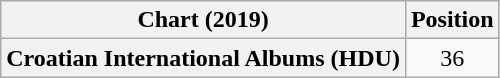<table class="wikitable plainrowheaders" style="text-align:center">
<tr>
<th scope="col">Chart (2019)</th>
<th scope="col">Position</th>
</tr>
<tr>
<th scope="row">Croatian International Albums (HDU)</th>
<td>36</td>
</tr>
</table>
